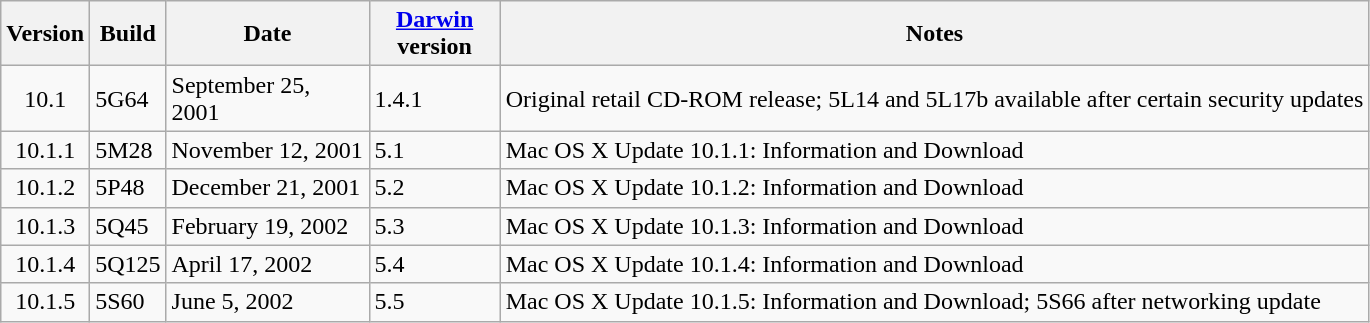<table class=wikitable>
<tr>
<th>Version</th>
<th>Build</th>
<th style=width:128px>Date</th>
<th style=width:80px><a href='#'>Darwin</a> version</th>
<th>Notes</th>
</tr>
<tr>
<td style=text-align:center>10.1</td>
<td>5G64</td>
<td>September 25, 2001</td>
<td>1.4.1</td>
<td>Original retail CD-ROM release; 5L14 and 5L17b available after certain security updates</td>
</tr>
<tr>
<td style=text-align:center>10.1.1</td>
<td>5M28</td>
<td>November 12, 2001</td>
<td>5.1</td>
<td>Mac OS X Update 10.1.1: Information and Download</td>
</tr>
<tr>
<td style=text-align:center>10.1.2</td>
<td>5P48</td>
<td>December 21, 2001</td>
<td>5.2</td>
<td>Mac OS X Update 10.1.2: Information and Download</td>
</tr>
<tr>
<td style=text-align:center>10.1.3</td>
<td>5Q45</td>
<td>February 19, 2002</td>
<td>5.3</td>
<td>Mac OS X Update 10.1.3: Information and Download</td>
</tr>
<tr>
<td style=text-align:center>10.1.4</td>
<td>5Q125</td>
<td>April 17, 2002</td>
<td>5.4</td>
<td>Mac OS X Update 10.1.4: Information and Download</td>
</tr>
<tr>
<td style=text-align:center>10.1.5</td>
<td>5S60</td>
<td>June 5, 2002</td>
<td>5.5</td>
<td>Mac OS X Update 10.1.5: Information and Download; 5S66 after networking update</td>
</tr>
</table>
